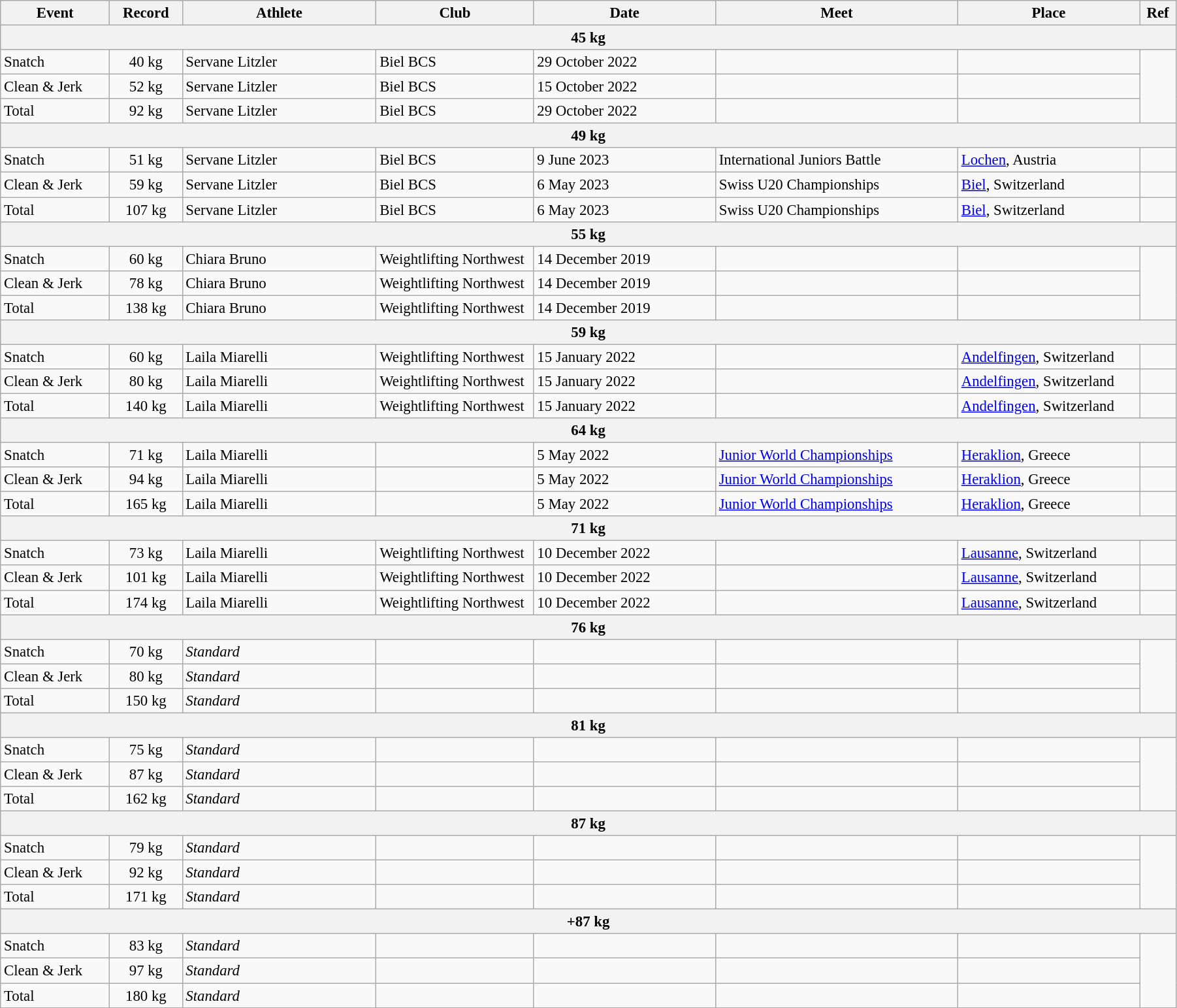<table class="wikitable" style="font-size:95%; width: 95%;">
<tr>
<th width=9%>Event</th>
<th width=6%>Record</th>
<th width=16%>Athlete</th>
<th width=13%>Club</th>
<th width=15%>Date</th>
<th width=20%>Meet</th>
<th width=15%>Place</th>
<th width=3%>Ref</th>
</tr>
<tr bgcolor="#DDDDDD">
<th colspan="8">45 kg</th>
</tr>
<tr>
<td>Snatch</td>
<td align="center">40 kg</td>
<td>Servane Litzler</td>
<td>Biel BCS</td>
<td>29 October 2022</td>
<td></td>
<td></td>
</tr>
<tr>
<td>Clean & Jerk</td>
<td align="center">52 kg</td>
<td>Servane Litzler</td>
<td>Biel BCS</td>
<td>15 October 2022</td>
<td></td>
<td></td>
</tr>
<tr>
<td>Total</td>
<td align="center">92 kg</td>
<td>Servane Litzler</td>
<td>Biel BCS</td>
<td>29 October 2022</td>
<td></td>
<td></td>
</tr>
<tr>
<th colspan="8">49 kg</th>
</tr>
<tr>
<td>Snatch</td>
<td align="center">51 kg</td>
<td>Servane Litzler</td>
<td>Biel BCS</td>
<td>9 June 2023</td>
<td>International Juniors Battle</td>
<td><a href='#'>Lochen</a>, Austria</td>
<td></td>
</tr>
<tr>
<td>Clean & Jerk</td>
<td align="center">59 kg</td>
<td>Servane Litzler</td>
<td>Biel BCS</td>
<td>6 May 2023</td>
<td>Swiss U20 Championships</td>
<td><a href='#'>Biel</a>, Switzerland</td>
<td></td>
</tr>
<tr>
<td>Total</td>
<td align="center">107 kg</td>
<td>Servane Litzler</td>
<td>Biel BCS</td>
<td>6 May 2023</td>
<td>Swiss U20 Championships</td>
<td><a href='#'>Biel</a>, Switzerland</td>
<td></td>
</tr>
<tr>
<th colspan="8">55 kg</th>
</tr>
<tr>
<td>Snatch</td>
<td align="center">60 kg</td>
<td>Chiara Bruno</td>
<td>Weightlifting Northwest</td>
<td>14 December 2019</td>
<td></td>
<td></td>
</tr>
<tr>
<td>Clean & Jerk</td>
<td align="center">78 kg</td>
<td>Chiara Bruno</td>
<td>Weightlifting Northwest</td>
<td>14 December 2019</td>
<td></td>
<td></td>
</tr>
<tr>
<td>Total</td>
<td align="center">138 kg</td>
<td>Chiara Bruno</td>
<td>Weightlifting Northwest</td>
<td>14 December 2019</td>
<td></td>
<td></td>
</tr>
<tr>
<th colspan="8">59 kg</th>
</tr>
<tr>
<td>Snatch</td>
<td align="center">60 kg</td>
<td>Laila Miarelli</td>
<td>Weightlifting Northwest</td>
<td>15 January 2022</td>
<td></td>
<td><a href='#'>Andelfingen</a>, Switzerland</td>
<td></td>
</tr>
<tr>
<td>Clean & Jerk</td>
<td align="center">80 kg</td>
<td>Laila Miarelli</td>
<td>Weightlifting Northwest</td>
<td>15 January 2022</td>
<td></td>
<td><a href='#'>Andelfingen</a>, Switzerland</td>
<td></td>
</tr>
<tr>
<td>Total</td>
<td align="center">140 kg</td>
<td>Laila Miarelli</td>
<td>Weightlifting Northwest</td>
<td>15 January 2022</td>
<td></td>
<td><a href='#'>Andelfingen</a>, Switzerland</td>
<td></td>
</tr>
<tr>
<th colspan="8">64 kg</th>
</tr>
<tr>
<td>Snatch</td>
<td align="center">71 kg</td>
<td>Laila Miarelli</td>
<td></td>
<td>5 May 2022</td>
<td><a href='#'>Junior World Championships</a></td>
<td><a href='#'>Heraklion</a>, Greece</td>
<td></td>
</tr>
<tr>
<td>Clean & Jerk</td>
<td align="center">94 kg</td>
<td>Laila Miarelli</td>
<td></td>
<td>5 May 2022</td>
<td><a href='#'>Junior World Championships</a></td>
<td><a href='#'>Heraklion</a>, Greece</td>
<td></td>
</tr>
<tr>
<td>Total</td>
<td align="center">165 kg</td>
<td>Laila Miarelli</td>
<td></td>
<td>5 May 2022</td>
<td><a href='#'>Junior World Championships</a></td>
<td><a href='#'>Heraklion</a>, Greece</td>
<td></td>
</tr>
<tr>
<th colspan="8">71 kg</th>
</tr>
<tr>
<td>Snatch</td>
<td align="center">73 kg</td>
<td>Laila Miarelli</td>
<td>Weightlifting Northwest</td>
<td>10 December 2022</td>
<td></td>
<td><a href='#'>Lausanne</a>, Switzerland</td>
<td></td>
</tr>
<tr>
<td>Clean & Jerk</td>
<td align="center">101 kg</td>
<td>Laila Miarelli</td>
<td>Weightlifting Northwest</td>
<td>10 December 2022</td>
<td></td>
<td><a href='#'>Lausanne</a>, Switzerland</td>
<td></td>
</tr>
<tr>
<td>Total</td>
<td align="center">174 kg</td>
<td>Laila Miarelli</td>
<td>Weightlifting Northwest</td>
<td>10 December 2022</td>
<td></td>
<td><a href='#'>Lausanne</a>, Switzerland</td>
<td></td>
</tr>
<tr>
<th colspan="8">76 kg</th>
</tr>
<tr>
<td>Snatch</td>
<td align="center">70 kg</td>
<td><em>Standard</em></td>
<td></td>
<td></td>
<td></td>
<td></td>
</tr>
<tr>
<td>Clean & Jerk</td>
<td align="center">80 kg</td>
<td><em>Standard</em></td>
<td></td>
<td></td>
<td></td>
<td></td>
</tr>
<tr>
<td>Total</td>
<td align="center">150 kg</td>
<td><em>Standard</em></td>
<td></td>
<td></td>
<td></td>
<td></td>
</tr>
<tr>
<th colspan="8">81 kg</th>
</tr>
<tr>
<td>Snatch</td>
<td align="center">75 kg</td>
<td><em>Standard</em></td>
<td></td>
<td></td>
<td></td>
<td></td>
</tr>
<tr>
<td>Clean & Jerk</td>
<td align="center">87 kg</td>
<td><em>Standard</em></td>
<td></td>
<td></td>
<td></td>
<td></td>
</tr>
<tr>
<td>Total</td>
<td align="center">162 kg</td>
<td><em>Standard</em></td>
<td></td>
<td></td>
<td></td>
<td></td>
</tr>
<tr>
<th colspan="8">87 kg</th>
</tr>
<tr>
<td>Snatch</td>
<td align="center">79 kg</td>
<td><em>Standard</em></td>
<td></td>
<td></td>
<td></td>
<td></td>
</tr>
<tr>
<td>Clean & Jerk</td>
<td align="center">92 kg</td>
<td><em>Standard</em></td>
<td></td>
<td></td>
<td></td>
<td></td>
</tr>
<tr>
<td>Total</td>
<td align="center">171 kg</td>
<td><em>Standard</em></td>
<td></td>
<td></td>
<td></td>
<td></td>
</tr>
<tr>
<th colspan="8">+87 kg</th>
</tr>
<tr>
<td>Snatch</td>
<td align="center">83 kg</td>
<td><em>Standard</em></td>
<td></td>
<td></td>
<td></td>
<td></td>
</tr>
<tr>
<td>Clean & Jerk</td>
<td align="center">97 kg</td>
<td><em>Standard</em></td>
<td></td>
<td></td>
<td></td>
<td></td>
</tr>
<tr>
<td>Total</td>
<td align="center">180 kg</td>
<td><em>Standard</em></td>
<td></td>
<td></td>
<td></td>
<td></td>
</tr>
</table>
